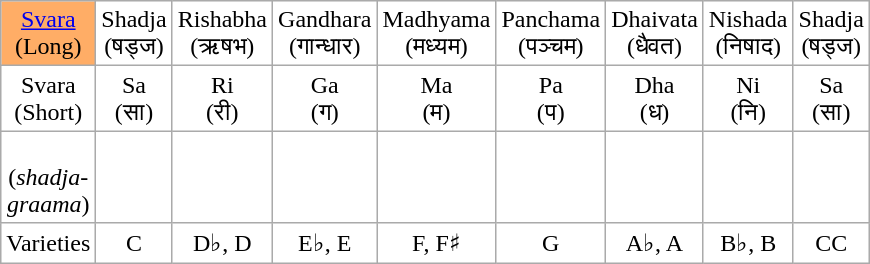<table class="wikitable" align=center style = " background: transparent; ">
<tr style="text-align: center;">
<td width=40px style="background: #ffad66;"><a href='#'>Svara</a><br>(Long)</td>
<td width=40px>Shadja<br>(षड्ज)</td>
<td width=40px>Rishabha<br>(ऋषभ)</td>
<td width= 40px>Gandhara<br>(गान्धार)</td>
<td width= 40px>Madhyama<br>(मध्यम)</td>
<td width=40px>Panchama<br>(पञ्चम)</td>
<td width= 40px>Dhaivata<br>(धैवत)</td>
<td width=40px>Nishada<br>(निषाद)</td>
<td width=40px>Shadja<br>(षड्ज)</td>
</tr>
<tr style="text-align: center;">
<td width=40px>Svara<br>(Short)</td>
<td width=40px>Sa<br>(सा)</td>
<td width=40px>Ri<br>(री)</td>
<td width= 40px>Ga<br>(ग)</td>
<td width= 40px>Ma<br>(म)</td>
<td width=40px>Pa<br>(प)</td>
<td width= 40px>Dha<br>(ध)</td>
<td width=40px>Ni<br>(नि)</td>
<td width=40px>Sa<br>(सा)</td>
</tr>
<tr style="text-align: center;">
<td width=40px><br>(<em>shadja-graama</em>)</td>
<td width=40px></td>
<td width=40px></td>
<td width= 40px></td>
<td width= 40px></td>
<td width=40px></td>
<td width= 40px></td>
<td width=40px></td>
<td width=40px></td>
</tr>
<tr style="text-align: center;">
<td width=40px>Varieties</td>
<td width=40px>C</td>
<td width=40px>D♭, D</td>
<td width= 40px>E♭, E</td>
<td width= 40px>F, F♯</td>
<td width=40px>G</td>
<td width= 40px>A♭, A</td>
<td width=40px>B♭, B</td>
<td width=40px>CC</td>
</tr>
</table>
